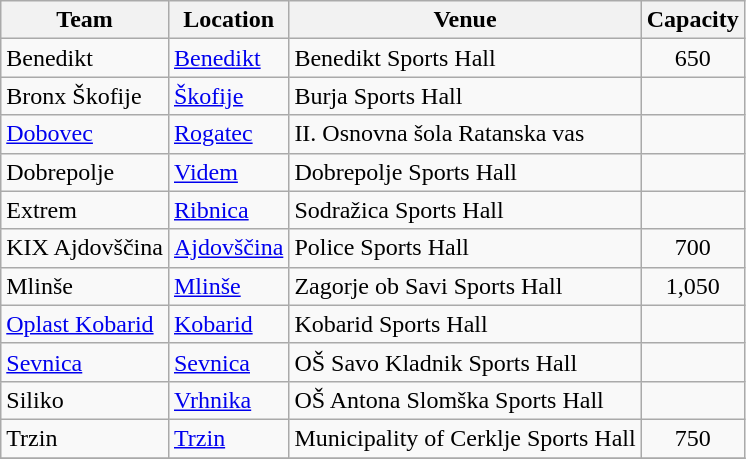<table class="wikitable sortable" style="text-align: left;">
<tr>
<th>Team</th>
<th>Location</th>
<th>Venue</th>
<th>Capacity</th>
</tr>
<tr>
<td>Benedikt</td>
<td><a href='#'>Benedikt</a></td>
<td>Benedikt Sports Hall</td>
<td align="center">650</td>
</tr>
<tr>
<td>Bronx Škofije</td>
<td><a href='#'>Škofije</a></td>
<td>Burja Sports Hall</td>
<td align="center"></td>
</tr>
<tr>
<td><a href='#'>Dobovec</a></td>
<td><a href='#'>Rogatec</a></td>
<td>II. Osnovna šola Ratanska vas</td>
<td align="center"></td>
</tr>
<tr>
<td>Dobrepolje</td>
<td><a href='#'>Videm</a></td>
<td>Dobrepolje Sports Hall</td>
<td align="center"></td>
</tr>
<tr>
<td>Extrem</td>
<td><a href='#'>Ribnica</a></td>
<td>Sodražica Sports Hall</td>
<td align="center"></td>
</tr>
<tr>
<td>KIX Ajdovščina</td>
<td><a href='#'>Ajdovščina</a></td>
<td>Police Sports Hall</td>
<td align="center">700</td>
</tr>
<tr>
<td>Mlinše</td>
<td><a href='#'>Mlinše</a></td>
<td>Zagorje ob Savi Sports Hall</td>
<td align="center">1,050</td>
</tr>
<tr>
<td><a href='#'>Oplast Kobarid</a></td>
<td><a href='#'>Kobarid</a></td>
<td>Kobarid Sports Hall</td>
<td align="center"></td>
</tr>
<tr>
<td><a href='#'>Sevnica</a></td>
<td><a href='#'>Sevnica</a></td>
<td>OŠ Savo Kladnik Sports Hall</td>
<td align="center"></td>
</tr>
<tr>
<td>Siliko</td>
<td><a href='#'>Vrhnika</a></td>
<td>OŠ Antona Slomška Sports Hall</td>
<td align="center"></td>
</tr>
<tr>
<td>Trzin</td>
<td><a href='#'>Trzin</a></td>
<td>Municipality of Cerklje Sports Hall</td>
<td align="center">750</td>
</tr>
<tr>
</tr>
</table>
